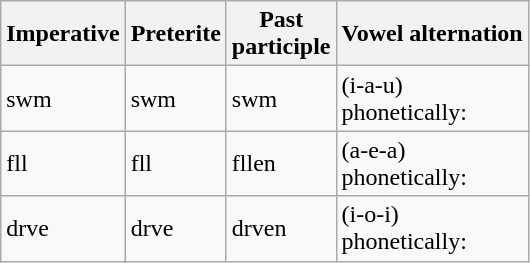<table class="wikitable">
<tr>
<th>Imperative</th>
<th>Preterite</th>
<th>Past<br>participle</th>
<th>Vowel alternation</th>
</tr>
<tr>
<td>swm</td>
<td>swm</td>
<td>swm</td>
<td>(i-a-u)<br>phonetically: </td>
</tr>
<tr>
<td>fll</td>
<td>fll</td>
<td>fllen</td>
<td>(a-e-a)<br>phonetically: </td>
</tr>
<tr>
<td>drve</td>
<td>drve</td>
<td>drven</td>
<td>(i-o-i)<br>phonetically: </td>
</tr>
</table>
